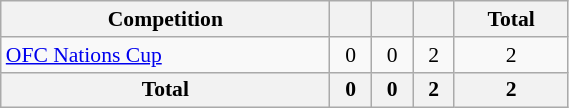<table class="wikitable" style="width:30%; font-size:90%; text-align:center;">
<tr>
<th>Competition</th>
<th></th>
<th></th>
<th></th>
<th>Total</th>
</tr>
<tr>
<td align="left"><a href='#'>OFC Nations Cup</a></td>
<td>0</td>
<td>0</td>
<td>2</td>
<td>2</td>
</tr>
<tr>
<th>Total</th>
<th>0</th>
<th>0</th>
<th>2</th>
<th>2</th>
</tr>
</table>
